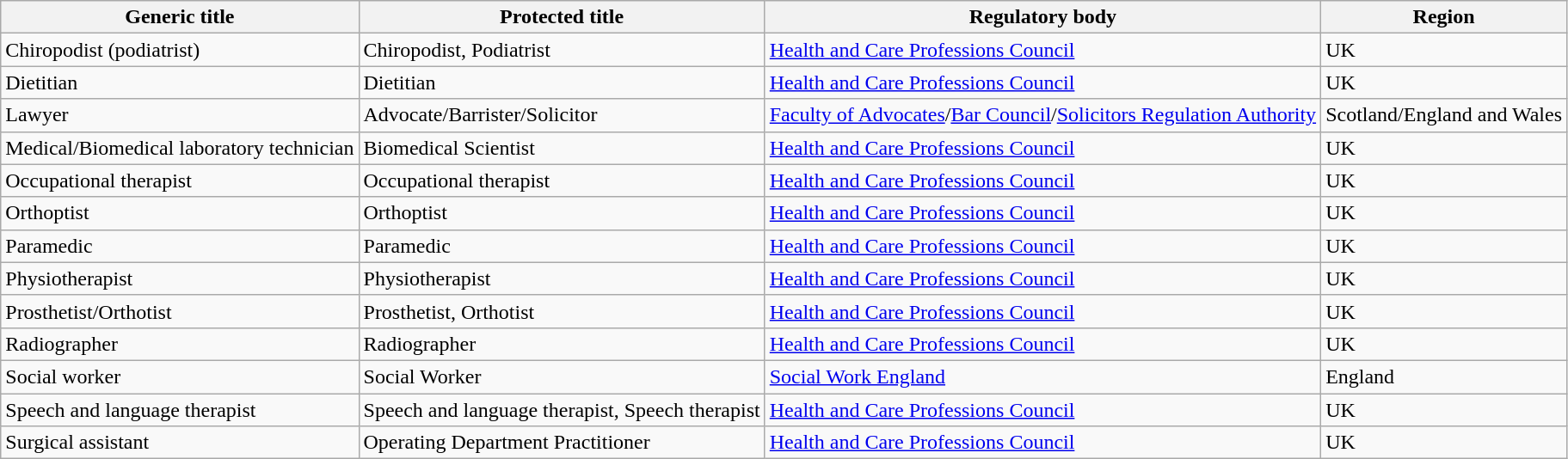<table class= wikitable>
<tr>
<th>Generic title</th>
<th>Protected title</th>
<th>Regulatory body</th>
<th>Region</th>
</tr>
<tr>
<td>Chiropodist (podiatrist)</td>
<td>Chiropodist, Podiatrist</td>
<td><a href='#'>Health and Care Professions Council</a></td>
<td>UK</td>
</tr>
<tr>
<td>Dietitian</td>
<td>Dietitian</td>
<td><a href='#'>Health and Care Professions Council</a></td>
<td>UK</td>
</tr>
<tr>
<td>Lawyer</td>
<td>Advocate/Barrister/Solicitor</td>
<td><a href='#'>Faculty of Advocates</a>/<a href='#'>Bar Council</a>/<a href='#'>Solicitors Regulation Authority</a></td>
<td>Scotland/England and Wales</td>
</tr>
<tr>
<td>Medical/Biomedical laboratory technician</td>
<td>Biomedical Scientist</td>
<td><a href='#'>Health and Care Professions Council</a></td>
<td>UK</td>
</tr>
<tr>
<td>Occupational therapist</td>
<td>Occupational therapist</td>
<td><a href='#'>Health and Care Professions Council</a></td>
<td>UK</td>
</tr>
<tr>
<td>Orthoptist</td>
<td>Orthoptist</td>
<td><a href='#'>Health and Care Professions Council</a></td>
<td>UK</td>
</tr>
<tr>
<td>Paramedic</td>
<td>Paramedic</td>
<td><a href='#'>Health and Care Professions Council</a></td>
<td>UK</td>
</tr>
<tr>
<td>Physiotherapist</td>
<td>Physiotherapist</td>
<td><a href='#'>Health and Care Professions Council</a></td>
<td>UK</td>
</tr>
<tr>
<td>Prosthetist/Orthotist</td>
<td>Prosthetist, Orthotist</td>
<td><a href='#'>Health and Care Professions Council</a></td>
<td>UK</td>
</tr>
<tr>
<td>Radiographer</td>
<td>Radiographer</td>
<td><a href='#'>Health and Care Professions Council</a></td>
<td>UK</td>
</tr>
<tr>
<td>Social worker</td>
<td>Social Worker</td>
<td><a href='#'>Social Work England</a></td>
<td>England</td>
</tr>
<tr>
<td>Speech and language therapist</td>
<td>Speech and language therapist, Speech therapist</td>
<td><a href='#'>Health and Care Professions Council</a></td>
<td>UK</td>
</tr>
<tr>
<td>Surgical assistant</td>
<td>Operating Department Practitioner</td>
<td><a href='#'>Health and Care Professions Council</a></td>
<td>UK</td>
</tr>
</table>
